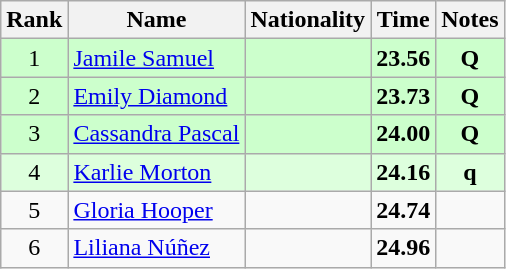<table class="wikitable sortable" style="text-align:center">
<tr>
<th>Rank</th>
<th>Name</th>
<th>Nationality</th>
<th>Time</th>
<th>Notes</th>
</tr>
<tr bgcolor=ccffcc>
<td>1</td>
<td align=left><a href='#'>Jamile Samuel</a></td>
<td align=left></td>
<td><strong>23.56</strong></td>
<td><strong>Q</strong></td>
</tr>
<tr bgcolor=ccffcc>
<td>2</td>
<td align=left><a href='#'>Emily Diamond</a></td>
<td align=left></td>
<td><strong>23.73</strong></td>
<td><strong>Q</strong></td>
</tr>
<tr bgcolor=ccffcc>
<td>3</td>
<td align=left><a href='#'>Cassandra Pascal</a></td>
<td align=left></td>
<td><strong>24.00</strong></td>
<td><strong>Q</strong></td>
</tr>
<tr bgcolor=ddffdd>
<td>4</td>
<td align=left><a href='#'>Karlie Morton</a></td>
<td align=left></td>
<td><strong>24.16</strong></td>
<td><strong>q</strong></td>
</tr>
<tr>
<td>5</td>
<td align=left><a href='#'>Gloria Hooper</a></td>
<td align=left></td>
<td><strong>24.74</strong></td>
<td></td>
</tr>
<tr>
<td>6</td>
<td align=left><a href='#'>Liliana Núñez</a></td>
<td align=left></td>
<td><strong>24.96</strong></td>
<td></td>
</tr>
</table>
